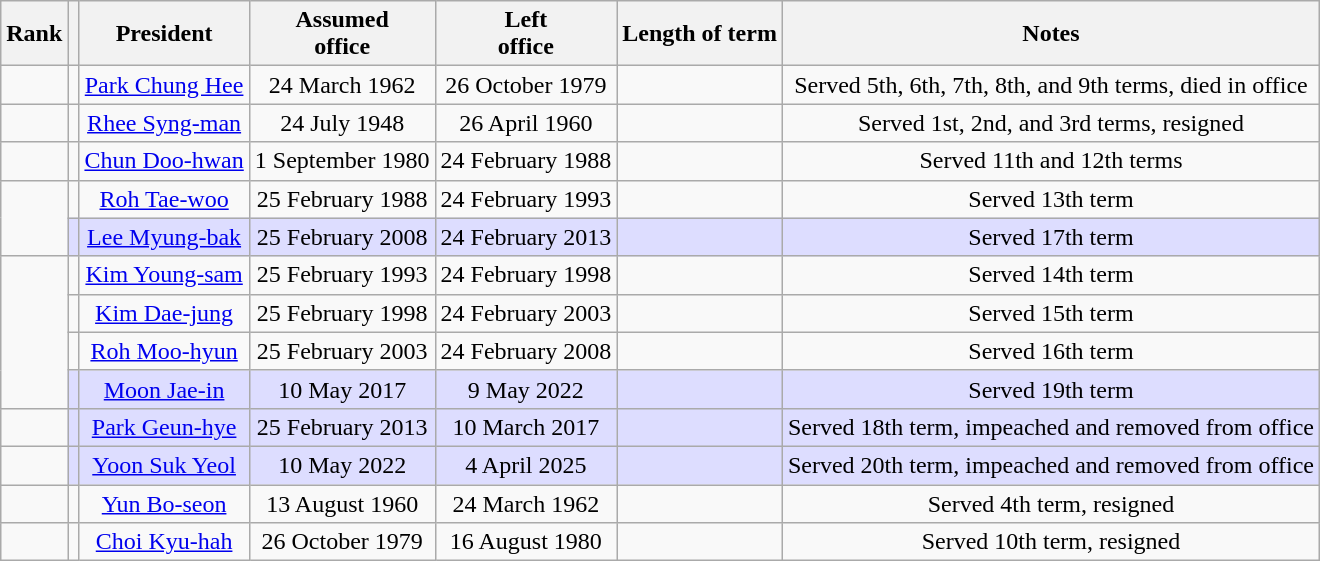<table class="wikitable" style="text-align:center;">
<tr>
<th>Rank</th>
<th></th>
<th class="unsortable">President</th>
<th>Assumed<br>office</th>
<th>Left<br>office</th>
<th>Length of term</th>
<th class="unsortable">Notes</th>
</tr>
<tr>
<td></td>
<td></td>
<td><a href='#'>Park Chung Hee</a></td>
<td>24 March 1962</td>
<td>26 October 1979</td>
<td></td>
<td>Served 5th, 6th, 7th, 8th, and 9th terms, died in office</td>
</tr>
<tr>
<td></td>
<td></td>
<td><a href='#'>Rhee Syng-man</a></td>
<td>24 July 1948</td>
<td>26 April 1960</td>
<td></td>
<td>Served 1st, 2nd, and 3rd terms, resigned</td>
</tr>
<tr>
<td></td>
<td></td>
<td><a href='#'>Chun Doo-hwan</a></td>
<td>1 September 1980</td>
<td>24 February 1988</td>
<td></td>
<td>Served 11th and 12th terms</td>
</tr>
<tr>
<td rowspan="2"></td>
<td></td>
<td><a href='#'>Roh Tae-woo</a></td>
<td>25 February 1988</td>
<td>24 February 1993</td>
<td></td>
<td>Served 13th term</td>
</tr>
<tr>
<td bgcolor="#ddf"></td>
<td bgcolor="#ddf"><a href='#'>Lee Myung-bak</a></td>
<td bgcolor="#ddf">25 February 2008</td>
<td bgcolor="#ddf">24 February 2013</td>
<td bgcolor="#ddf"></td>
<td bgcolor="#ddf">Served 17th term</td>
</tr>
<tr>
<td rowspan="4"></td>
<td></td>
<td><a href='#'>Kim Young-sam</a></td>
<td>25 February 1993</td>
<td>24 February 1998</td>
<td></td>
<td>Served 14th term</td>
</tr>
<tr>
<td></td>
<td><a href='#'>Kim Dae-jung</a></td>
<td>25 February 1998</td>
<td>24 February 2003</td>
<td></td>
<td>Served 15th term</td>
</tr>
<tr>
<td></td>
<td><a href='#'>Roh Moo-hyun</a></td>
<td>25 February 2003</td>
<td>24 February 2008</td>
<td></td>
<td>Served 16th term</td>
</tr>
<tr>
<td bgcolor="#ddf"></td>
<td bgcolor="#ddf"><a href='#'>Moon Jae-in</a></td>
<td bgcolor="#ddf">10 May 2017</td>
<td bgcolor="#ddf">9 May 2022</td>
<td bgcolor="#ddf"></td>
<td bgcolor="#ddf">Served 19th term</td>
</tr>
<tr>
<td></td>
<td bgcolor="#ddf"></td>
<td bgcolor="#ddf"><a href='#'>Park Geun-hye</a></td>
<td bgcolor="#ddf">25 February 2013</td>
<td bgcolor="#ddf">10 March 2017</td>
<td bgcolor="#ddf"></td>
<td bgcolor="#ddf">Served 18th term, impeached and removed from office</td>
</tr>
<tr>
<td></td>
<td bgcolor="#ddf"></td>
<td bgcolor="#ddf"><a href='#'>Yoon Suk Yeol</a></td>
<td bgcolor="#ddf">10 May 2022</td>
<td bgcolor="#ddf">4 April 2025</td>
<td bgcolor="#ddf"></td>
<td bgcolor="#ddf">Served 20th term, impeached and removed from office</td>
</tr>
<tr>
<td></td>
<td></td>
<td><a href='#'>Yun Bo-seon</a></td>
<td>13 August 1960</td>
<td>24 March 1962</td>
<td></td>
<td>Served 4th term, resigned</td>
</tr>
<tr>
<td></td>
<td></td>
<td><a href='#'>Choi Kyu-hah</a></td>
<td>26 October 1979</td>
<td>16 August 1980</td>
<td></td>
<td>Served 10th term, resigned</td>
</tr>
</table>
